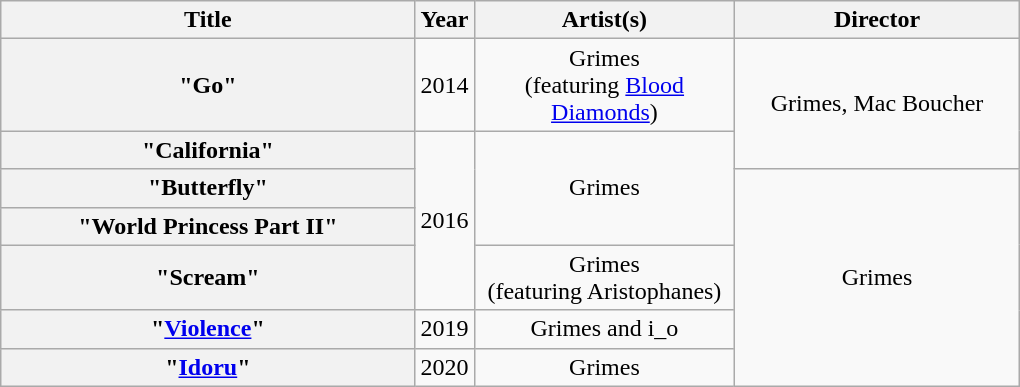<table class="wikitable plainrowheaders" style="text-align:center;">
<tr>
<th scope="col" style="width:16.8em;">Title</th>
<th scope="col">Year</th>
<th scope="col" style="width:10.4em;">Artist(s)</th>
<th scope="col" style="width:11.4em;">Director</th>
</tr>
<tr>
<th scope="row">"Go"</th>
<td>2014</td>
<td>Grimes<br><span>(featuring <a href='#'>Blood Diamonds</a>)</span></td>
<td rowspan="2">Grimes, Mac Boucher</td>
</tr>
<tr>
<th scope="row">"California"</th>
<td rowspan="4">2016</td>
<td rowspan="3">Grimes</td>
</tr>
<tr>
<th scope="row">"Butterfly"</th>
<td rowspan="5">Grimes</td>
</tr>
<tr>
<th scope="row">"World Princess Part II"</th>
</tr>
<tr>
<th scope="row">"Scream"</th>
<td>Grimes<br><span>(featuring Aristophanes)</span></td>
</tr>
<tr>
<th scope="row">"<a href='#'>Violence</a>"</th>
<td>2019</td>
<td>Grimes and i_o</td>
</tr>
<tr>
<th scope="row">"<a href='#'>Idoru</a>"</th>
<td>2020</td>
<td>Grimes</td>
</tr>
</table>
